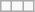<table class="wikitable">
<tr>
<td></td>
<td></td>
<td></td>
</tr>
</table>
